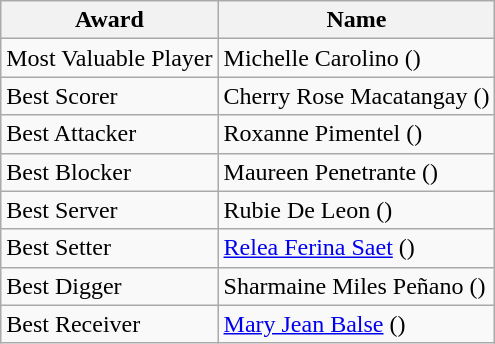<table class="wikitable">
<tr>
<th>Award</th>
<th>Name</th>
</tr>
<tr>
<td>Most Valuable Player</td>
<td>Michelle Carolino ()</td>
</tr>
<tr>
<td>Best Scorer</td>
<td>Cherry Rose Macatangay ()</td>
</tr>
<tr>
<td>Best Attacker</td>
<td>Roxanne Pimentel ()</td>
</tr>
<tr>
<td>Best Blocker</td>
<td>Maureen Penetrante ()</td>
</tr>
<tr>
<td>Best Server</td>
<td>Rubie De Leon ()</td>
</tr>
<tr>
<td>Best Setter</td>
<td><a href='#'>Relea Ferina Saet</a> ()</td>
</tr>
<tr>
<td>Best Digger</td>
<td>Sharmaine Miles Peñano ()</td>
</tr>
<tr>
<td>Best Receiver</td>
<td><a href='#'>Mary Jean Balse</a> ()</td>
</tr>
</table>
